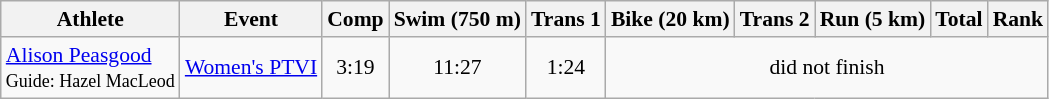<table class="wikitable" border="1" style="font-size:90%">
<tr>
<th>Athlete</th>
<th>Event</th>
<th>Comp</th>
<th>Swim (750 m)</th>
<th>Trans 1</th>
<th>Bike (20 km)</th>
<th>Trans 2</th>
<th>Run (5 km)</th>
<th>Total</th>
<th>Rank</th>
</tr>
<tr align=center>
<td align=left><a href='#'>Alison Peasgood</a><br><small>Guide: Hazel MacLeod</small></td>
<td align=left><a href='#'>Women's PTVI</a></td>
<td>3:19</td>
<td>11:27</td>
<td>1:24</td>
<td colspan=5>did not finish</td>
</tr>
</table>
